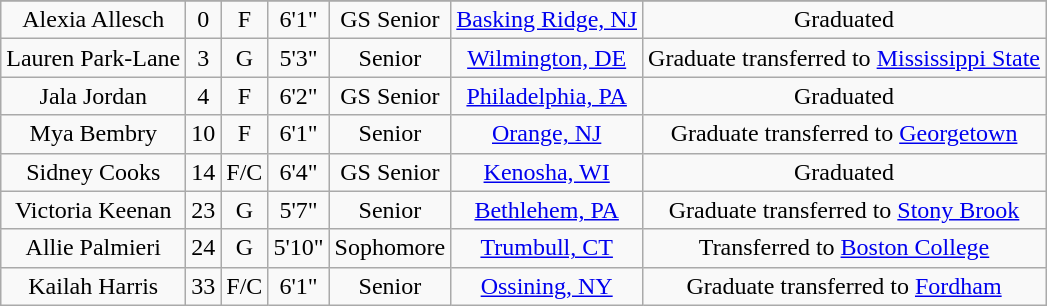<table class="wikitable sortable" style="text-align: center">
<tr align=center>
</tr>
<tr>
<td>Alexia Allesch</td>
<td>0</td>
<td>F</td>
<td>6'1"</td>
<td>GS Senior</td>
<td><a href='#'>Basking Ridge, NJ</a></td>
<td>Graduated</td>
</tr>
<tr>
<td>Lauren Park-Lane</td>
<td>3</td>
<td>G</td>
<td>5'3"</td>
<td>Senior</td>
<td><a href='#'>Wilmington, DE</a></td>
<td>Graduate transferred to <a href='#'>Mississippi State</a></td>
</tr>
<tr>
<td>Jala Jordan</td>
<td>4</td>
<td>F</td>
<td>6'2"</td>
<td>GS Senior</td>
<td><a href='#'>Philadelphia, PA</a></td>
<td>Graduated</td>
</tr>
<tr>
<td>Mya Bembry</td>
<td>10</td>
<td>F</td>
<td>6'1"</td>
<td>Senior</td>
<td><a href='#'>Orange, NJ</a></td>
<td>Graduate transferred to <a href='#'>Georgetown</a></td>
</tr>
<tr>
<td>Sidney Cooks</td>
<td>14</td>
<td>F/C</td>
<td>6'4"</td>
<td>GS Senior</td>
<td><a href='#'>Kenosha, WI</a></td>
<td>Graduated</td>
</tr>
<tr>
<td>Victoria Keenan</td>
<td>23</td>
<td>G</td>
<td>5'7"</td>
<td>Senior</td>
<td><a href='#'>Bethlehem, PA</a></td>
<td>Graduate transferred to <a href='#'>Stony Brook</a></td>
</tr>
<tr>
<td>Allie Palmieri</td>
<td>24</td>
<td>G</td>
<td>5'10"</td>
<td>Sophomore</td>
<td><a href='#'>Trumbull, CT</a></td>
<td>Transferred to <a href='#'>Boston College</a></td>
</tr>
<tr>
<td>Kailah Harris</td>
<td>33</td>
<td>F/C</td>
<td>6'1"</td>
<td>Senior</td>
<td><a href='#'>Ossining, NY</a></td>
<td>Graduate transferred to <a href='#'>Fordham</a></td>
</tr>
</table>
